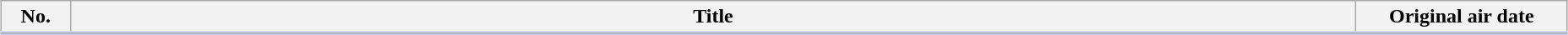<table class="plainrowheaders wikitable" style="width:98%; margin:auto; background:#FFF;">
<tr style="border-bottom: 3px solid #CCF;">
<th style="width:3em;">No.</th>
<th>Title </th>
<th style="width:10em;">Original air date</th>
</tr>
<tr>
</tr>
</table>
